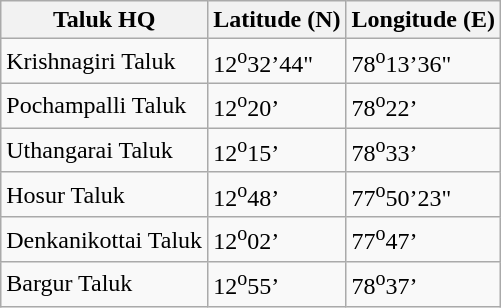<table class="wikitable">
<tr>
<th>Taluk HQ</th>
<th>Latitude (N)</th>
<th>Longitude (E)</th>
</tr>
<tr>
<td>Krishnagiri Taluk</td>
<td>12<sup>o</sup>32’44"</td>
<td>78<sup>o</sup>13’36"</td>
</tr>
<tr>
<td>Pochampalli Taluk</td>
<td>12<sup>o</sup>20’</td>
<td>78<sup>o</sup>22’</td>
</tr>
<tr>
<td>Uthangarai Taluk</td>
<td>12<sup>o</sup>15’</td>
<td>78<sup>o</sup>33’</td>
</tr>
<tr>
<td>Hosur Taluk</td>
<td>12<sup>o</sup>48’</td>
<td>77<sup>o</sup>50’23"</td>
</tr>
<tr>
<td>Denkanikottai Taluk</td>
<td>12<sup>o</sup>02’</td>
<td>77<sup>o</sup>47’</td>
</tr>
<tr>
<td>Bargur Taluk</td>
<td>12<sup>o</sup>55’</td>
<td>78<sup>o</sup>37’</td>
</tr>
</table>
